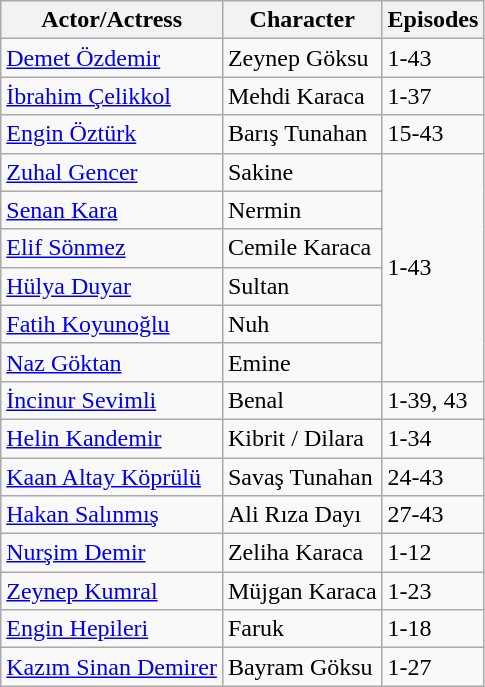<table class="wikitable">
<tr>
<th>Actor/Actress</th>
<th>Character</th>
<th>Episodes</th>
</tr>
<tr>
<td><a href='#'>Demet Özdemir</a></td>
<td>Zeynep Göksu</td>
<td>1-43</td>
</tr>
<tr>
<td><a href='#'>İbrahim Çelikkol</a></td>
<td>Mehdi Karaca</td>
<td>1-37</td>
</tr>
<tr>
<td><a href='#'>Engin Öztürk</a></td>
<td>Barış Tunahan</td>
<td>15-43</td>
</tr>
<tr>
<td><a href='#'>Zuhal Gencer</a></td>
<td>Sakine</td>
<td rowspan="6">1-43</td>
</tr>
<tr>
<td><a href='#'>Senan Kara</a></td>
<td>Nermin</td>
</tr>
<tr>
<td><a href='#'>Elif Sönmez</a></td>
<td>Cemile Karaca</td>
</tr>
<tr>
<td><a href='#'>Hülya Duyar</a></td>
<td>Sultan</td>
</tr>
<tr>
<td><a href='#'>Fatih Koyunoğlu</a></td>
<td>Nuh</td>
</tr>
<tr>
<td><a href='#'>Naz Göktan</a></td>
<td>Emine</td>
</tr>
<tr>
<td><a href='#'>İncinur Sevimli</a></td>
<td>Benal</td>
<td>1-39, 43</td>
</tr>
<tr>
<td><a href='#'>Helin Kandemir</a></td>
<td>Kibrit / Dilara</td>
<td>1-34</td>
</tr>
<tr>
<td><a href='#'>Kaan Altay Köprülü</a></td>
<td>Savaş Tunahan</td>
<td>24-43</td>
</tr>
<tr>
<td><a href='#'>Hakan Salınmış</a></td>
<td>Ali Rıza Dayı</td>
<td>27-43</td>
</tr>
<tr>
<td><a href='#'>Nurşim Demir</a></td>
<td>Zeliha Karaca</td>
<td>1-12</td>
</tr>
<tr>
<td><a href='#'>Zeynep Kumral</a></td>
<td>Müjgan Karaca</td>
<td>1-23</td>
</tr>
<tr>
<td><a href='#'>Engin Hepileri</a></td>
<td>Faruk</td>
<td>1-18</td>
</tr>
<tr>
<td><a href='#'>Kazım Sinan Demirer</a></td>
<td>Bayram Göksu</td>
<td>1-27</td>
</tr>
</table>
